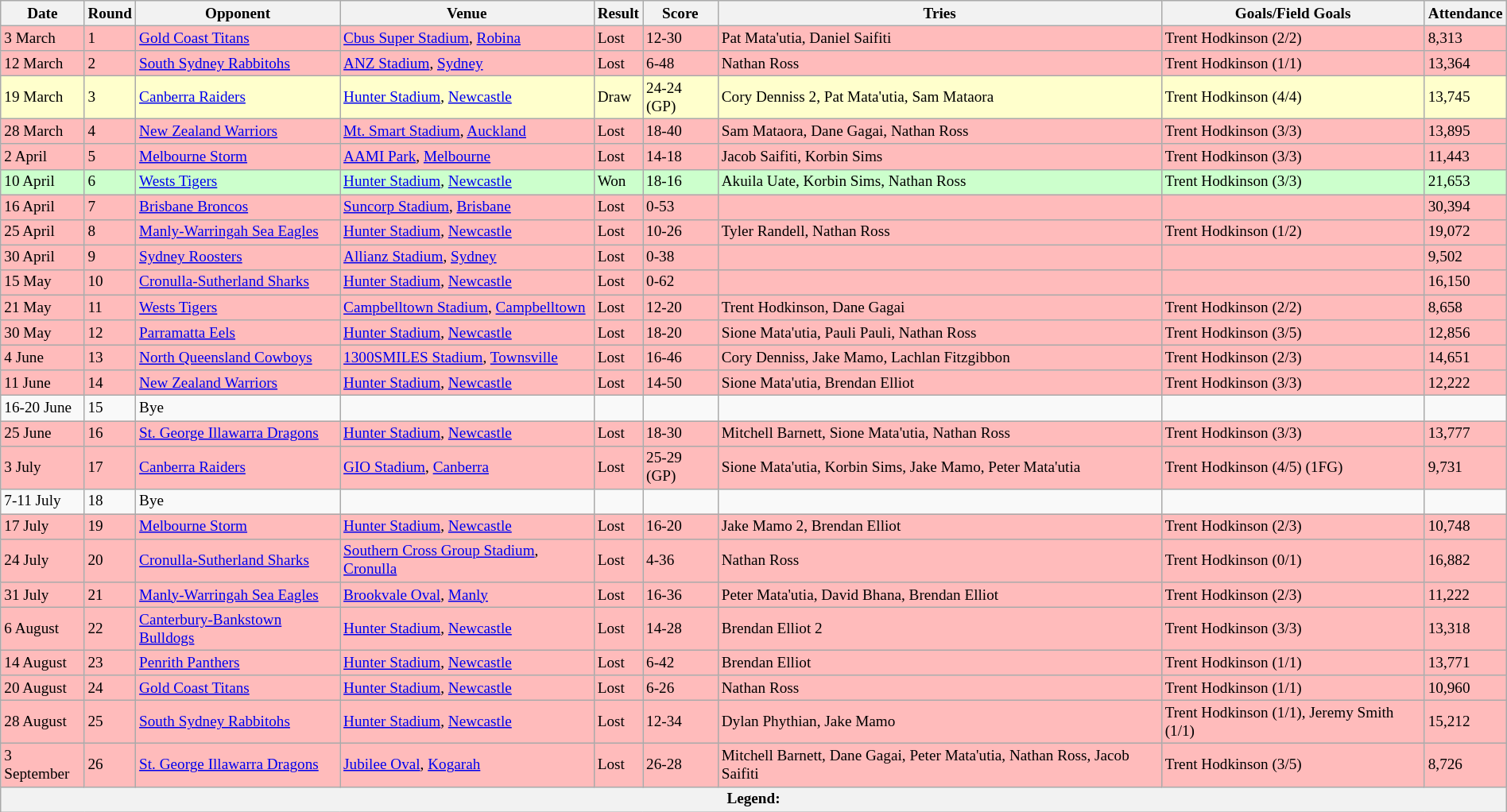<table class="wikitable"  style="font-size:80%; width:100%;">
<tr>
<th>Date</th>
<th>Round</th>
<th>Opponent</th>
<th>Venue</th>
<th>Result</th>
<th>Score</th>
<th>Tries</th>
<th>Goals/Field Goals</th>
<th>Attendance</th>
</tr>
<tr style="background:#fbb;">
<td>3 March</td>
<td>1</td>
<td> <a href='#'>Gold Coast Titans</a></td>
<td><a href='#'>Cbus Super Stadium</a>, <a href='#'>Robina</a></td>
<td>Lost</td>
<td>12-30</td>
<td>Pat Mata'utia, Daniel Saifiti</td>
<td>Trent Hodkinson (2/2)</td>
<td>8,313</td>
</tr>
<tr style="background:#fbb;">
<td>12 March</td>
<td>2</td>
<td> <a href='#'>South Sydney Rabbitohs</a></td>
<td><a href='#'>ANZ Stadium</a>, <a href='#'>Sydney</a></td>
<td>Lost</td>
<td>6-48</td>
<td>Nathan Ross</td>
<td>Trent Hodkinson (1/1)</td>
<td>13,364</td>
</tr>
<tr style="background:#ffc;">
<td>19 March</td>
<td>3</td>
<td> <a href='#'>Canberra Raiders</a></td>
<td><a href='#'>Hunter Stadium</a>, <a href='#'>Newcastle</a></td>
<td>Draw</td>
<td>24-24 (GP)</td>
<td>Cory Denniss 2, Pat Mata'utia, Sam Mataora</td>
<td>Trent Hodkinson (4/4)</td>
<td>13,745</td>
</tr>
<tr style="background:#fbb;">
<td>28 March</td>
<td>4</td>
<td> <a href='#'>New Zealand Warriors</a></td>
<td><a href='#'>Mt. Smart Stadium</a>, <a href='#'>Auckland</a></td>
<td>Lost</td>
<td>18-40</td>
<td>Sam Mataora, Dane Gagai, Nathan Ross</td>
<td>Trent Hodkinson (3/3)</td>
<td>13,895</td>
</tr>
<tr style="background:#fbb;">
<td>2 April</td>
<td>5</td>
<td> <a href='#'>Melbourne Storm</a></td>
<td><a href='#'>AAMI Park</a>, <a href='#'>Melbourne</a></td>
<td>Lost</td>
<td>14-18</td>
<td>Jacob Saifiti, Korbin Sims</td>
<td>Trent Hodkinson (3/3)</td>
<td>11,443</td>
</tr>
<tr style="background:#cfc;">
<td>10 April</td>
<td>6</td>
<td> <a href='#'>Wests Tigers</a></td>
<td><a href='#'>Hunter Stadium</a>, <a href='#'>Newcastle</a></td>
<td>Won</td>
<td>18-16</td>
<td>Akuila Uate, Korbin Sims, Nathan Ross</td>
<td>Trent Hodkinson (3/3)</td>
<td>21,653</td>
</tr>
<tr style="background:#fbb;">
<td>16 April</td>
<td>7</td>
<td> <a href='#'>Brisbane Broncos</a></td>
<td><a href='#'>Suncorp Stadium</a>, <a href='#'>Brisbane</a></td>
<td>Lost</td>
<td>0-53</td>
<td></td>
<td></td>
<td>30,394</td>
</tr>
<tr style="background:#fbb;">
<td>25 April</td>
<td>8</td>
<td> <a href='#'>Manly-Warringah Sea Eagles</a></td>
<td><a href='#'>Hunter Stadium</a>, <a href='#'>Newcastle</a></td>
<td>Lost</td>
<td>10-26</td>
<td>Tyler Randell, Nathan Ross</td>
<td>Trent Hodkinson (1/2)</td>
<td>19,072</td>
</tr>
<tr style="background:#fbb;">
<td>30 April</td>
<td>9</td>
<td> <a href='#'>Sydney Roosters</a></td>
<td><a href='#'>Allianz Stadium</a>, <a href='#'>Sydney</a></td>
<td>Lost</td>
<td>0-38</td>
<td></td>
<td></td>
<td>9,502</td>
</tr>
<tr style="background:#fbb;">
<td>15 May</td>
<td>10</td>
<td>  <a href='#'>Cronulla-Sutherland Sharks</a></td>
<td><a href='#'>Hunter Stadium</a>, <a href='#'>Newcastle</a></td>
<td>Lost</td>
<td>0-62</td>
<td></td>
<td></td>
<td>16,150</td>
</tr>
<tr style="background:#fbb;">
<td>21 May</td>
<td>11</td>
<td> <a href='#'>Wests Tigers</a></td>
<td><a href='#'>Campbelltown Stadium</a>, <a href='#'>Campbelltown</a></td>
<td>Lost</td>
<td>12-20</td>
<td>Trent Hodkinson, Dane Gagai</td>
<td>Trent Hodkinson (2/2)</td>
<td>8,658</td>
</tr>
<tr style="background:#fbb;">
<td>30 May</td>
<td>12</td>
<td> <a href='#'>Parramatta Eels</a></td>
<td><a href='#'>Hunter Stadium</a>, <a href='#'>Newcastle</a></td>
<td>Lost</td>
<td>18-20</td>
<td>Sione Mata'utia, Pauli Pauli, Nathan Ross</td>
<td>Trent Hodkinson (3/5)</td>
<td>12,856</td>
</tr>
<tr style="background:#fbb;">
<td>4 June</td>
<td>13</td>
<td>  <a href='#'>North Queensland Cowboys</a></td>
<td><a href='#'>1300SMILES Stadium</a>, <a href='#'>Townsville</a></td>
<td>Lost</td>
<td>16-46</td>
<td>Cory Denniss, Jake Mamo, Lachlan Fitzgibbon</td>
<td>Trent Hodkinson (2/3)</td>
<td>14,651</td>
</tr>
<tr style="background:#fbb;">
<td>11 June</td>
<td>14</td>
<td> <a href='#'>New Zealand Warriors</a></td>
<td><a href='#'>Hunter Stadium</a>, <a href='#'>Newcastle</a></td>
<td>Lost</td>
<td>14-50</td>
<td>Sione Mata'utia, Brendan Elliot</td>
<td>Trent Hodkinson (3/3)</td>
<td>12,222</td>
</tr>
<tr>
<td>16-20 June</td>
<td>15</td>
<td>Bye</td>
<td></td>
<td></td>
<td></td>
<td></td>
<td></td>
<td></td>
</tr>
<tr style="background:#fbb;">
<td>25 June</td>
<td>16</td>
<td> <a href='#'>St. George Illawarra Dragons</a></td>
<td><a href='#'>Hunter Stadium</a>, <a href='#'>Newcastle</a></td>
<td>Lost</td>
<td>18-30</td>
<td>Mitchell Barnett, Sione Mata'utia, Nathan Ross</td>
<td>Trent Hodkinson (3/3)</td>
<td>13,777</td>
</tr>
<tr style="background:#fbb;">
<td>3 July</td>
<td>17</td>
<td> <a href='#'>Canberra Raiders</a></td>
<td><a href='#'>GIO Stadium</a>, <a href='#'>Canberra</a></td>
<td>Lost</td>
<td>25-29 (GP)</td>
<td>Sione Mata'utia, Korbin Sims, Jake Mamo, Peter Mata'utia</td>
<td>Trent Hodkinson (4/5) (1FG)</td>
<td>9,731</td>
</tr>
<tr>
<td>7-11 July</td>
<td>18</td>
<td>Bye</td>
<td></td>
<td></td>
<td></td>
<td></td>
<td></td>
<td></td>
</tr>
<tr style="background:#fbb;">
<td>17 July</td>
<td>19</td>
<td> <a href='#'>Melbourne Storm</a></td>
<td><a href='#'>Hunter Stadium</a>, <a href='#'>Newcastle</a></td>
<td>Lost</td>
<td>16-20</td>
<td>Jake Mamo 2, Brendan Elliot</td>
<td>Trent Hodkinson (2/3)</td>
<td>10,748</td>
</tr>
<tr style="background:#fbb;">
<td>24 July</td>
<td>20</td>
<td> <a href='#'>Cronulla-Sutherland Sharks</a></td>
<td><a href='#'>Southern Cross Group Stadium</a>, <a href='#'>Cronulla</a></td>
<td>Lost</td>
<td>4-36</td>
<td>Nathan Ross</td>
<td>Trent Hodkinson (0/1)</td>
<td>16,882</td>
</tr>
<tr style="background:#fbb;">
<td>31 July</td>
<td>21</td>
<td>  <a href='#'>Manly-Warringah Sea Eagles</a></td>
<td><a href='#'>Brookvale Oval</a>, <a href='#'>Manly</a></td>
<td>Lost</td>
<td>16-36</td>
<td>Peter Mata'utia, David Bhana, Brendan Elliot</td>
<td>Trent Hodkinson (2/3)</td>
<td>11,222</td>
</tr>
<tr style="background:#fbb;">
<td>6 August</td>
<td>22</td>
<td> <a href='#'>Canterbury-Bankstown Bulldogs</a></td>
<td><a href='#'>Hunter Stadium</a>, <a href='#'>Newcastle</a></td>
<td>Lost</td>
<td>14-28</td>
<td>Brendan Elliot 2</td>
<td>Trent Hodkinson (3/3)</td>
<td>13,318</td>
</tr>
<tr style="background:#fbb;">
<td>14 August</td>
<td>23</td>
<td> <a href='#'>Penrith Panthers</a></td>
<td><a href='#'>Hunter Stadium</a>, <a href='#'>Newcastle</a></td>
<td>Lost</td>
<td>6-42</td>
<td>Brendan Elliot</td>
<td>Trent Hodkinson (1/1)</td>
<td>13,771</td>
</tr>
<tr style="background:#fbb;">
<td>20 August</td>
<td>24</td>
<td>  <a href='#'>Gold Coast Titans</a></td>
<td><a href='#'>Hunter Stadium</a>, <a href='#'>Newcastle</a></td>
<td>Lost</td>
<td>6-26</td>
<td>Nathan Ross</td>
<td>Trent Hodkinson (1/1)</td>
<td>10,960</td>
</tr>
<tr style="background:#fbb;">
<td>28 August</td>
<td>25</td>
<td> <a href='#'>South Sydney Rabbitohs</a></td>
<td><a href='#'>Hunter Stadium</a>, <a href='#'>Newcastle</a></td>
<td>Lost</td>
<td>12-34</td>
<td>Dylan Phythian, Jake Mamo</td>
<td>Trent Hodkinson (1/1), Jeremy Smith (1/1)</td>
<td>15,212</td>
</tr>
<tr style="background:#fbb;">
<td>3 September</td>
<td>26</td>
<td> <a href='#'>St. George Illawarra Dragons</a></td>
<td><a href='#'>Jubilee Oval</a>, <a href='#'>Kogarah</a></td>
<td>Lost</td>
<td>26-28</td>
<td>Mitchell Barnett, Dane Gagai, Peter Mata'utia, Nathan Ross, Jacob Saifiti</td>
<td>Trent Hodkinson (3/5)</td>
<td>8,726</td>
</tr>
<tr>
<th colspan="11"><strong>Legend</strong>:   </th>
</tr>
</table>
